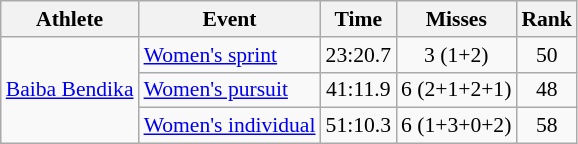<table class=wikitable style="text-align:center; font-size:90%">
<tr>
<th>Athlete</th>
<th>Event</th>
<th>Time</th>
<th>Misses</th>
<th>Rank</th>
</tr>
<tr>
<td align=left rowspan=3><a href='#'>Baiba Bendika</a></td>
<td align=left><a href='#'>Women's sprint</a></td>
<td>23:20.7</td>
<td>3 (1+2)</td>
<td>50</td>
</tr>
<tr>
<td align=left><a href='#'>Women's pursuit</a></td>
<td>41:11.9</td>
<td>6 (2+1+2+1)</td>
<td>48</td>
</tr>
<tr>
<td align=left><a href='#'>Women's individual</a></td>
<td>51:10.3</td>
<td>6 (1+3+0+2)</td>
<td>58</td>
</tr>
</table>
